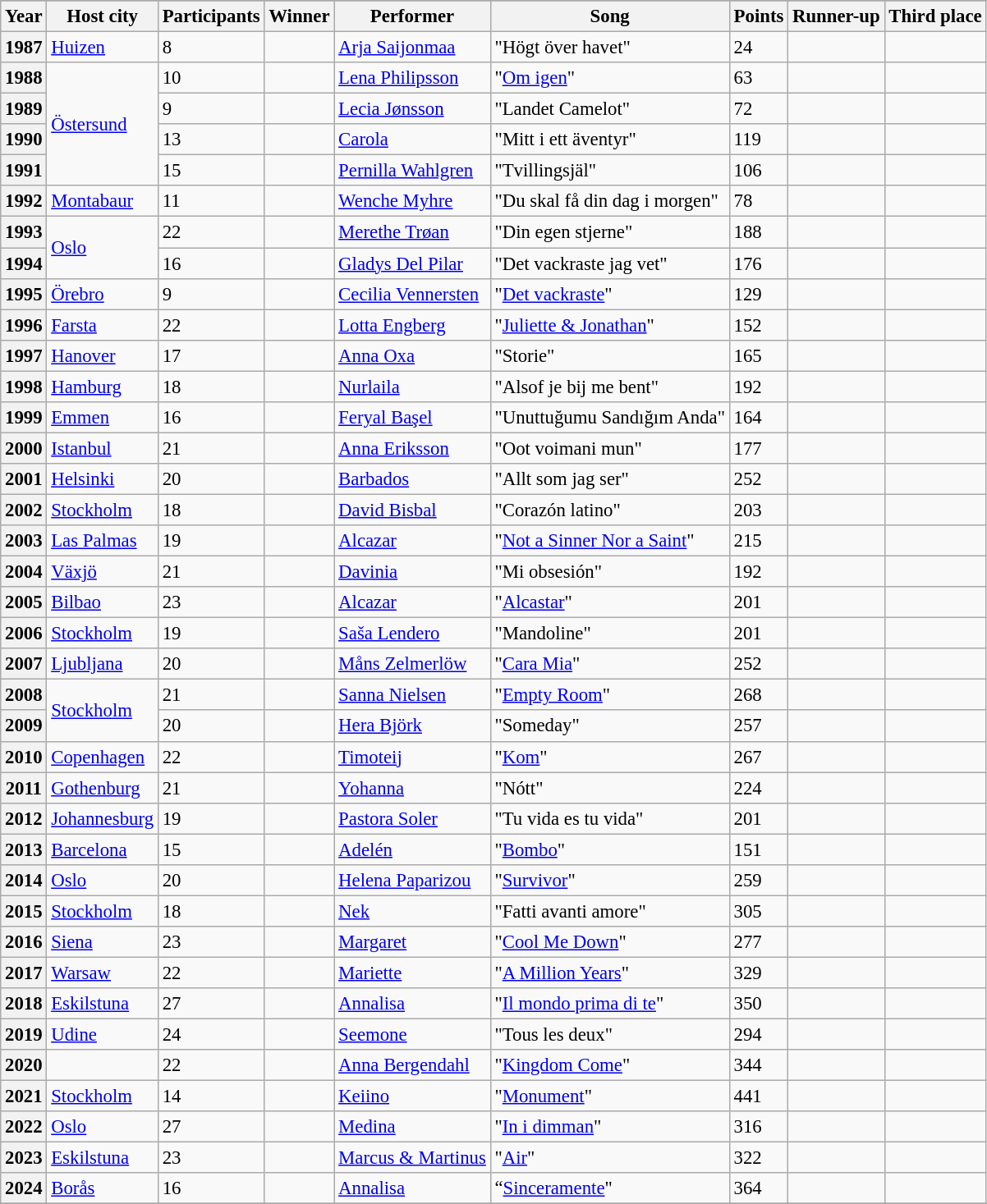<table class="sortable wikitable" style="font-size: 95%">
<tr>
</tr>
<tr>
<th>Year</th>
<th>Host city</th>
<th>Participants</th>
<th>Winner</th>
<th>Performer</th>
<th>Song</th>
<th>Points</th>
<th>Runner-up</th>
<th>Third place</th>
</tr>
<tr>
<th>1987</th>
<td> <a href='#'>Huizen</a></td>
<td>8</td>
<td></td>
<td><a href='#'>Arja Saijonmaa</a></td>
<td>"Högt över havet"</td>
<td>24</td>
<td><br></td>
<td></td>
</tr>
<tr>
<th>1988</th>
<td rowspan="4"> <a href='#'>Östersund</a></td>
<td>10</td>
<td></td>
<td><a href='#'>Lena Philipsson</a></td>
<td>"<a href='#'>Om igen</a>"</td>
<td>63</td>
<td></td>
<td></td>
</tr>
<tr>
<th>1989</th>
<td>9</td>
<td></td>
<td><a href='#'>Lecia Jønsson</a></td>
<td>"Landet Camelot"</td>
<td>72</td>
<td></td>
<td></td>
</tr>
<tr>
<th>1990</th>
<td>13</td>
<td></td>
<td><a href='#'>Carola</a></td>
<td>"Mitt i ett äventyr"</td>
<td>119</td>
<td></td>
<td></td>
</tr>
<tr>
<th>1991</th>
<td>15</td>
<td></td>
<td><a href='#'>Pernilla Wahlgren</a></td>
<td>"Tvillingsjäl"</td>
<td>106</td>
<td></td>
<td></td>
</tr>
<tr>
<th>1992</th>
<td> <a href='#'>Montabaur</a></td>
<td>11</td>
<td></td>
<td><a href='#'>Wenche Myhre</a></td>
<td>"Du skal få din dag i morgen"</td>
<td>78</td>
<td></td>
<td></td>
</tr>
<tr>
<th>1993</th>
<td rowspan="2"> <a href='#'>Oslo</a></td>
<td>22</td>
<td></td>
<td><a href='#'>Merethe Trøan</a></td>
<td>"Din egen stjerne"</td>
<td>188</td>
<td></td>
<td></td>
</tr>
<tr>
<th>1994</th>
<td>16</td>
<td></td>
<td><a href='#'>Gladys Del Pilar</a></td>
<td>"Det vackraste jag vet"</td>
<td>176</td>
<td></td>
<td></td>
</tr>
<tr>
<th>1995</th>
<td> <a href='#'>Örebro</a></td>
<td>9</td>
<td></td>
<td><a href='#'>Cecilia Vennersten</a></td>
<td>"<a href='#'>Det vackraste</a>"</td>
<td>129</td>
<td></td>
<td></td>
</tr>
<tr>
<th>1996</th>
<td> <a href='#'>Farsta</a></td>
<td>22</td>
<td></td>
<td><a href='#'>Lotta Engberg</a></td>
<td>"<a href='#'>Juliette & Jonathan</a>"</td>
<td>152</td>
<td></td>
<td></td>
</tr>
<tr>
<th>1997</th>
<td> <a href='#'>Hanover</a></td>
<td>17</td>
<td></td>
<td><a href='#'>Anna Oxa</a></td>
<td>"Storie"</td>
<td>165</td>
<td></td>
<td></td>
</tr>
<tr>
<th>1998</th>
<td> <a href='#'>Hamburg</a></td>
<td>18</td>
<td></td>
<td><a href='#'>Nurlaila</a></td>
<td>"Alsof je bij me bent"</td>
<td>192</td>
<td></td>
<td></td>
</tr>
<tr>
<th>1999</th>
<td> <a href='#'>Emmen</a></td>
<td>16</td>
<td></td>
<td><a href='#'>Feryal Başel</a></td>
<td>"Unuttuğumu Sandığım Anda"</td>
<td>164</td>
<td></td>
<td></td>
</tr>
<tr>
<th>2000</th>
<td> <a href='#'>Istanbul</a></td>
<td>21</td>
<td></td>
<td><a href='#'>Anna Eriksson</a></td>
<td>"Oot voimani mun"</td>
<td>177</td>
<td></td>
<td></td>
</tr>
<tr>
<th>2001</th>
<td> <a href='#'>Helsinki</a></td>
<td>20</td>
<td></td>
<td><a href='#'>Barbados</a></td>
<td>"Allt som jag ser"</td>
<td>252</td>
<td></td>
<td></td>
</tr>
<tr>
<th>2002</th>
<td> <a href='#'>Stockholm</a></td>
<td>18</td>
<td></td>
<td><a href='#'>David Bisbal</a></td>
<td>"Corazón latino"</td>
<td>203</td>
<td></td>
<td></td>
</tr>
<tr>
<th>2003</th>
<td> <a href='#'>Las Palmas</a></td>
<td>19</td>
<td></td>
<td><a href='#'>Alcazar</a></td>
<td>"<a href='#'>Not a Sinner Nor a Saint</a>"</td>
<td>215</td>
<td></td>
<td></td>
</tr>
<tr>
<th>2004</th>
<td> <a href='#'>Växjö</a></td>
<td>21</td>
<td></td>
<td><a href='#'>Davinia</a></td>
<td>"Mi obsesión"</td>
<td>192</td>
<td></td>
<td></td>
</tr>
<tr>
<th>2005</th>
<td> <a href='#'>Bilbao</a></td>
<td>23</td>
<td></td>
<td><a href='#'>Alcazar</a></td>
<td>"<a href='#'>Alcastar</a>"</td>
<td>201</td>
<td></td>
<td></td>
</tr>
<tr>
<th>2006</th>
<td> <a href='#'>Stockholm</a></td>
<td>19</td>
<td></td>
<td><a href='#'>Saša Lendero</a></td>
<td>"Mandoline"</td>
<td>201</td>
<td></td>
<td></td>
</tr>
<tr>
<th>2007</th>
<td> <a href='#'>Ljubljana</a></td>
<td>20</td>
<td></td>
<td><a href='#'>Måns Zelmerlöw</a></td>
<td>"<a href='#'>Cara Mia</a>"</td>
<td>252</td>
<td></td>
<td></td>
</tr>
<tr>
<th>2008</th>
<td rowspan="2"> <a href='#'>Stockholm</a></td>
<td>21</td>
<td></td>
<td><a href='#'>Sanna Nielsen</a></td>
<td>"<a href='#'>Empty Room</a>"</td>
<td>268</td>
<td></td>
<td></td>
</tr>
<tr>
<th>2009</th>
<td>20</td>
<td></td>
<td><a href='#'>Hera Björk</a></td>
<td>"Someday"</td>
<td>257</td>
<td></td>
<td></td>
</tr>
<tr>
<th>2010</th>
<td> <a href='#'>Copenhagen</a></td>
<td>22</td>
<td></td>
<td><a href='#'>Timoteij</a></td>
<td>"<a href='#'>Kom</a>"</td>
<td>267</td>
<td></td>
<td></td>
</tr>
<tr>
<th>2011</th>
<td> <a href='#'>Gothenburg</a></td>
<td>21</td>
<td></td>
<td><a href='#'>Yohanna</a></td>
<td>"Nótt"</td>
<td>224</td>
<td></td>
<td></td>
</tr>
<tr>
<th>2012</th>
<td> <a href='#'>Johannesburg</a></td>
<td>19</td>
<td></td>
<td><a href='#'>Pastora Soler</a></td>
<td>"Tu vida es tu vida"</td>
<td>201</td>
<td></td>
<td></td>
</tr>
<tr>
<th>2013</th>
<td> <a href='#'>Barcelona</a></td>
<td>15</td>
<td></td>
<td><a href='#'>Adelén</a></td>
<td>"<a href='#'>Bombo</a>"</td>
<td>151</td>
<td></td>
<td></td>
</tr>
<tr>
<th>2014</th>
<td> <a href='#'>Oslo</a></td>
<td>20</td>
<td></td>
<td><a href='#'>Helena Paparizou</a></td>
<td>"<a href='#'>Survivor</a>"</td>
<td>259</td>
<td></td>
<td></td>
</tr>
<tr>
<th>2015</th>
<td> <a href='#'>Stockholm</a></td>
<td>18</td>
<td></td>
<td><a href='#'>Nek</a></td>
<td>"Fatti avanti amore"</td>
<td>305</td>
<td></td>
<td></td>
</tr>
<tr>
<th>2016</th>
<td> <a href='#'>Siena</a></td>
<td>23</td>
<td></td>
<td><a href='#'>Margaret</a></td>
<td>"<a href='#'>Cool Me Down</a>"</td>
<td>277</td>
<td></td>
<td></td>
</tr>
<tr>
<th>2017</th>
<td> <a href='#'>Warsaw</a></td>
<td>22</td>
<td></td>
<td><a href='#'>Mariette</a></td>
<td>"<a href='#'>A Million Years</a>"</td>
<td>329</td>
<td></td>
<td></td>
</tr>
<tr>
<th>2018</th>
<td> <a href='#'>Eskilstuna</a></td>
<td>27</td>
<td></td>
<td><a href='#'>Annalisa</a></td>
<td>"<a href='#'>Il mondo prima di te</a>"</td>
<td>350</td>
<td></td>
<td></td>
</tr>
<tr>
<th>2019</th>
<td> <a href='#'>Udine</a></td>
<td>24</td>
<td></td>
<td><a href='#'>Seemone</a></td>
<td>"Tous les deux"</td>
<td>294</td>
<td></td>
<td></td>
</tr>
<tr>
<th>2020</th>
<td></td>
<td>22</td>
<td></td>
<td><a href='#'>Anna Bergendahl</a></td>
<td>"<a href='#'>Kingdom Come</a>"</td>
<td>344</td>
<td></td>
<td></td>
</tr>
<tr>
<th>2021</th>
<td> <a href='#'>Stockholm</a></td>
<td>14</td>
<td></td>
<td><a href='#'>Keiino</a></td>
<td>"<a href='#'>Monument</a>"</td>
<td>441</td>
<td></td>
<td></td>
</tr>
<tr>
<th>2022</th>
<td> <a href='#'>Oslo</a></td>
<td>27</td>
<td></td>
<td><a href='#'>Medina</a></td>
<td>"<a href='#'>In i dimman</a>"</td>
<td>316</td>
<td></td>
<td></td>
</tr>
<tr>
<th>2023</th>
<td> <a href='#'>Eskilstuna</a></td>
<td>23</td>
<td></td>
<td><a href='#'>Marcus & Martinus</a></td>
<td>"<a href='#'>Air</a>"</td>
<td>322</td>
<td></td>
<td></td>
</tr>
<tr>
<th>2024</th>
<td> <a href='#'>Borås</a></td>
<td>16</td>
<td></td>
<td><a href='#'>Annalisa</a></td>
<td>“<a href='#'>Sinceramente</a>"</td>
<td>364</td>
<td></td>
<td></td>
</tr>
<tr>
</tr>
</table>
